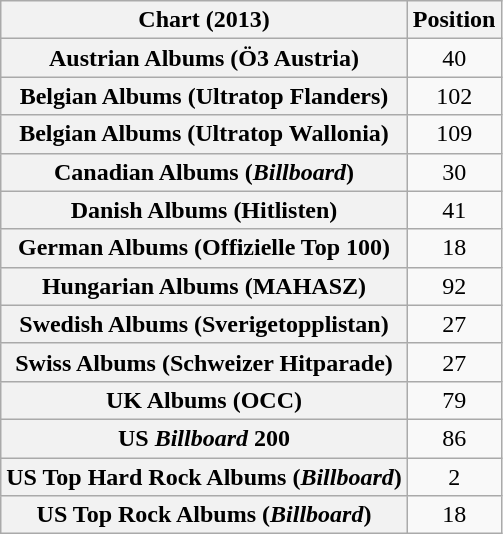<table class="wikitable sortable plainrowheaders" style="text-align:center">
<tr>
<th scope="col">Chart (2013)</th>
<th scope="col">Position</th>
</tr>
<tr>
<th scope="row">Austrian Albums (Ö3 Austria)</th>
<td>40</td>
</tr>
<tr>
<th scope="row">Belgian Albums (Ultratop Flanders)</th>
<td>102</td>
</tr>
<tr>
<th scope="row">Belgian Albums (Ultratop Wallonia)</th>
<td>109</td>
</tr>
<tr>
<th scope="row">Canadian Albums (<em>Billboard</em>)</th>
<td>30</td>
</tr>
<tr>
<th scope="row">Danish Albums (Hitlisten)</th>
<td>41</td>
</tr>
<tr>
<th scope="row">German Albums (Offizielle Top 100)</th>
<td>18</td>
</tr>
<tr>
<th scope="row">Hungarian Albums (MAHASZ)</th>
<td>92</td>
</tr>
<tr>
<th scope="row">Swedish Albums (Sverigetopplistan)</th>
<td>27</td>
</tr>
<tr>
<th scope="row">Swiss Albums (Schweizer Hitparade)</th>
<td>27</td>
</tr>
<tr>
<th scope="row">UK Albums (OCC)</th>
<td>79</td>
</tr>
<tr>
<th scope="row">US <em>Billboard</em> 200</th>
<td>86</td>
</tr>
<tr>
<th scope="row">US Top Hard Rock Albums (<em>Billboard</em>)</th>
<td>2</td>
</tr>
<tr>
<th scope="row">US Top Rock Albums (<em>Billboard</em>)</th>
<td>18</td>
</tr>
</table>
